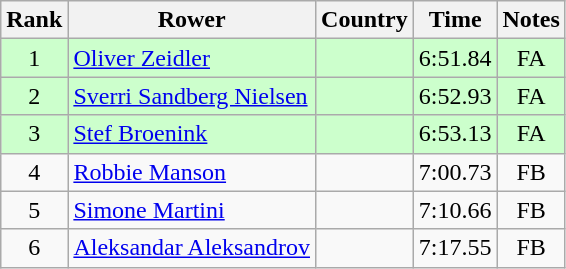<table class="wikitable" style="text-align:center">
<tr>
<th>Rank</th>
<th>Rower</th>
<th>Country</th>
<th>Time</th>
<th>Notes</th>
</tr>
<tr bgcolor=ccffcc>
<td>1</td>
<td align="left"><a href='#'>Oliver Zeidler</a></td>
<td align="left"></td>
<td>6:51.84</td>
<td>FA</td>
</tr>
<tr bgcolor=ccffcc>
<td>2</td>
<td align="left"><a href='#'>Sverri Sandberg Nielsen</a></td>
<td align="left"></td>
<td>6:52.93</td>
<td>FA</td>
</tr>
<tr bgcolor=ccffcc>
<td>3</td>
<td align="left"><a href='#'>Stef Broenink</a></td>
<td align="left"></td>
<td>6:53.13</td>
<td>FA</td>
</tr>
<tr>
<td>4</td>
<td align="left"><a href='#'>Robbie Manson</a></td>
<td align="left"></td>
<td>7:00.73</td>
<td>FB</td>
</tr>
<tr>
<td>5</td>
<td align="left"><a href='#'>Simone Martini</a></td>
<td align="left"></td>
<td>7:10.66</td>
<td>FB</td>
</tr>
<tr>
<td>6</td>
<td align="left"><a href='#'>Aleksandar Aleksandrov</a></td>
<td align="left"></td>
<td>7:17.55</td>
<td>FB</td>
</tr>
</table>
